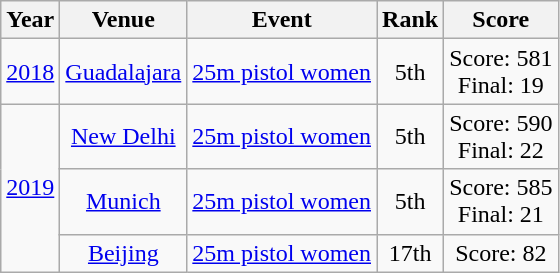<table class="wikitable sortable" style="text-align:center;">
<tr>
<th>Year</th>
<th>Venue</th>
<th>Event</th>
<th>Rank</th>
<th>Score</th>
</tr>
<tr>
<td><a href='#'>2018</a></td>
<td><a href='#'>Guadalajara</a></td>
<td><a href='#'>25m pistol women</a></td>
<td>5th</td>
<td>Score: 581<br>Final: 19</td>
</tr>
<tr>
<td rowspan=3><a href='#'>2019</a></td>
<td><a href='#'>New Delhi</a></td>
<td><a href='#'>25m pistol women</a></td>
<td>5th</td>
<td>Score: 590<br>Final: 22</td>
</tr>
<tr>
<td><a href='#'>Munich</a></td>
<td><a href='#'>25m pistol women</a></td>
<td>5th</td>
<td>Score: 585<br>Final: 21</td>
</tr>
<tr>
<td><a href='#'>Beijing</a></td>
<td><a href='#'>25m pistol women</a></td>
<td>17th</td>
<td>Score: 82</td>
</tr>
</table>
